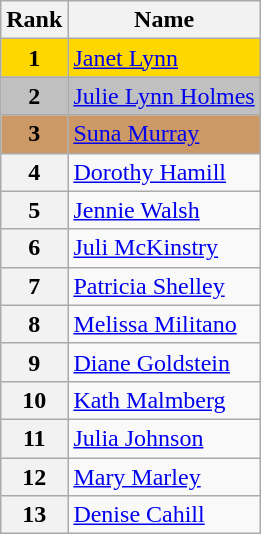<table class="wikitable">
<tr>
<th>Rank</th>
<th>Name</th>
</tr>
<tr bgcolor="gold">
<td align="center"><strong>1</strong></td>
<td><a href='#'>Janet Lynn</a></td>
</tr>
<tr bgcolor="silver">
<td align="center"><strong>2</strong></td>
<td><a href='#'>Julie Lynn Holmes</a></td>
</tr>
<tr bgcolor="cc9966">
<td align="center"><strong>3</strong></td>
<td><a href='#'>Suna Murray</a></td>
</tr>
<tr>
<th>4</th>
<td><a href='#'>Dorothy Hamill</a></td>
</tr>
<tr>
<th>5</th>
<td><a href='#'>Jennie Walsh</a></td>
</tr>
<tr>
<th>6</th>
<td><a href='#'>Juli McKinstry</a></td>
</tr>
<tr>
<th>7</th>
<td><a href='#'>Patricia Shelley</a></td>
</tr>
<tr>
<th>8</th>
<td><a href='#'>Melissa Militano</a></td>
</tr>
<tr>
<th>9</th>
<td><a href='#'>Diane Goldstein</a></td>
</tr>
<tr>
<th>10</th>
<td><a href='#'>Kath Malmberg</a></td>
</tr>
<tr>
<th>11</th>
<td><a href='#'>Julia Johnson</a></td>
</tr>
<tr>
<th>12</th>
<td><a href='#'>Mary Marley</a></td>
</tr>
<tr>
<th>13</th>
<td><a href='#'>Denise Cahill</a></td>
</tr>
</table>
